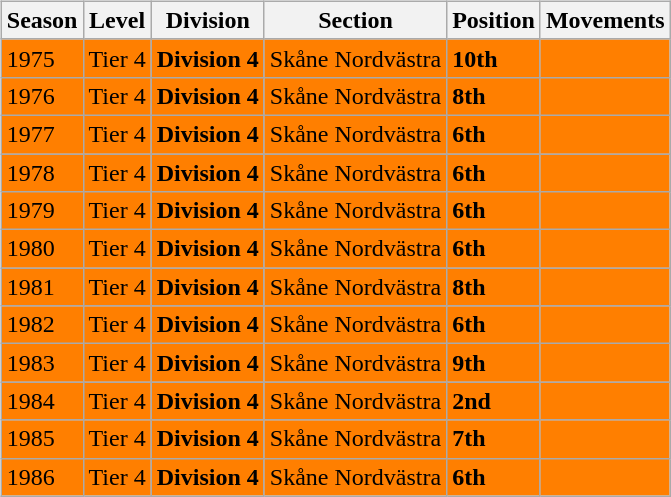<table>
<tr>
<td valign="top" width=0%><br><table class="wikitable">
<tr style="background:#f0f6fa;">
<th><strong>Season</strong></th>
<th><strong>Level</strong></th>
<th><strong>Division</strong></th>
<th><strong>Section</strong></th>
<th><strong>Position</strong></th>
<th><strong>Movements</strong></th>
</tr>
<tr>
<td style="background:#FF7F00;">1975</td>
<td style="background:#FF7F00;">Tier 4</td>
<td style="background:#FF7F00;"><strong>Division 4</strong></td>
<td style="background:#FF7F00;">Skåne Nordvästra</td>
<td style="background:#FF7F00;"><strong>10th</strong></td>
<td style="background:#FF7F00;"></td>
</tr>
<tr>
<td style="background:#FF7F00;">1976</td>
<td style="background:#FF7F00;">Tier 4</td>
<td style="background:#FF7F00;"><strong>Division 4</strong></td>
<td style="background:#FF7F00;">Skåne Nordvästra</td>
<td style="background:#FF7F00;"><strong>8th</strong></td>
<td style="background:#FF7F00;"></td>
</tr>
<tr>
<td style="background:#FF7F00;">1977</td>
<td style="background:#FF7F00;">Tier 4</td>
<td style="background:#FF7F00;"><strong>Division 4</strong></td>
<td style="background:#FF7F00;">Skåne Nordvästra</td>
<td style="background:#FF7F00;"><strong>6th</strong></td>
<td style="background:#FF7F00;"></td>
</tr>
<tr>
<td style="background:#FF7F00;">1978</td>
<td style="background:#FF7F00;">Tier 4</td>
<td style="background:#FF7F00;"><strong>Division 4</strong></td>
<td style="background:#FF7F00;">Skåne Nordvästra</td>
<td style="background:#FF7F00;"><strong>6th</strong></td>
<td style="background:#FF7F00;"></td>
</tr>
<tr>
<td style="background:#FF7F00;">1979</td>
<td style="background:#FF7F00;">Tier 4</td>
<td style="background:#FF7F00;"><strong>Division 4</strong></td>
<td style="background:#FF7F00;">Skåne Nordvästra</td>
<td style="background:#FF7F00;"><strong>6th</strong></td>
<td style="background:#FF7F00;"></td>
</tr>
<tr>
<td style="background:#FF7F00;">1980</td>
<td style="background:#FF7F00;">Tier 4</td>
<td style="background:#FF7F00;"><strong>Division 4</strong></td>
<td style="background:#FF7F00;">Skåne Nordvästra</td>
<td style="background:#FF7F00;"><strong>6th</strong></td>
<td style="background:#FF7F00;"></td>
</tr>
<tr>
<td style="background:#FF7F00;">1981</td>
<td style="background:#FF7F00;">Tier 4</td>
<td style="background:#FF7F00;"><strong>Division 4</strong></td>
<td style="background:#FF7F00;">Skåne Nordvästra</td>
<td style="background:#FF7F00;"><strong>8th</strong></td>
<td style="background:#FF7F00;"></td>
</tr>
<tr>
<td style="background:#FF7F00;">1982</td>
<td style="background:#FF7F00;">Tier 4</td>
<td style="background:#FF7F00;"><strong>Division 4</strong></td>
<td style="background:#FF7F00;">Skåne Nordvästra</td>
<td style="background:#FF7F00;"><strong>6th</strong></td>
<td style="background:#FF7F00;"></td>
</tr>
<tr>
<td style="background:#FF7F00;">1983</td>
<td style="background:#FF7F00;">Tier 4</td>
<td style="background:#FF7F00;"><strong>Division 4</strong></td>
<td style="background:#FF7F00;">Skåne Nordvästra</td>
<td style="background:#FF7F00;"><strong>9th</strong></td>
<td style="background:#FF7F00;"></td>
</tr>
<tr>
<td style="background:#FF7F00;">1984</td>
<td style="background:#FF7F00;">Tier 4</td>
<td style="background:#FF7F00;"><strong>Division 4</strong></td>
<td style="background:#FF7F00;">Skåne Nordvästra</td>
<td style="background:#FF7F00;"><strong>2nd</strong></td>
<td style="background:#FF7F00;"></td>
</tr>
<tr>
<td style="background:#FF7F00;">1985</td>
<td style="background:#FF7F00;">Tier 4</td>
<td style="background:#FF7F00;"><strong>Division 4</strong></td>
<td style="background:#FF7F00;">Skåne Nordvästra</td>
<td style="background:#FF7F00;"><strong>7th</strong></td>
<td style="background:#FF7F00;"></td>
</tr>
<tr>
<td style="background:#FF7F00;">1986</td>
<td style="background:#FF7F00;">Tier 4</td>
<td style="background:#FF7F00;"><strong>Division 4</strong></td>
<td style="background:#FF7F00;">Skåne Nordvästra</td>
<td style="background:#FF7F00;"><strong>6th</strong></td>
<td style="background:#FF7F00;"></td>
</tr>
</table>

</td>
</tr>
</table>
